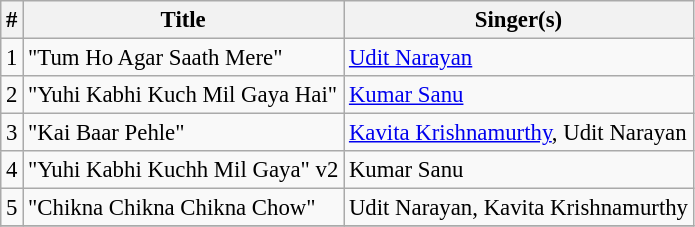<table class="wikitable" style="font-size:95%;">
<tr>
<th>#</th>
<th>Title</th>
<th>Singer(s)</th>
</tr>
<tr>
<td>1</td>
<td>"Tum Ho Agar Saath Mere"</td>
<td><a href='#'>Udit Narayan</a></td>
</tr>
<tr>
<td>2</td>
<td>"Yuhi Kabhi Kuch Mil Gaya Hai"</td>
<td><a href='#'>Kumar Sanu</a></td>
</tr>
<tr>
<td>3</td>
<td>"Kai Baar Pehle"</td>
<td><a href='#'>Kavita Krishnamurthy</a>, Udit Narayan</td>
</tr>
<tr>
<td>4</td>
<td>"Yuhi Kabhi Kuchh Mil Gaya" v2</td>
<td>Kumar Sanu</td>
</tr>
<tr>
<td>5</td>
<td>"Chikna Chikna Chikna Chow"</td>
<td>Udit Narayan, Kavita Krishnamurthy</td>
</tr>
<tr>
</tr>
</table>
